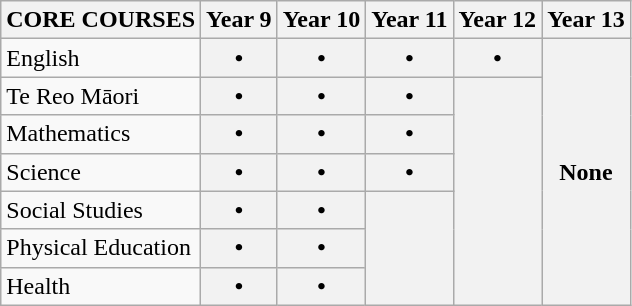<table class="wikitable">
<tr>
<th>CORE COURSES</th>
<th>Year 9</th>
<th>Year 10</th>
<th>Year 11</th>
<th>Year 12</th>
<th>Year 13</th>
</tr>
<tr>
<td>English</td>
<th>•</th>
<th>•</th>
<th>•</th>
<th>•</th>
<th rowspan="8">None</th>
</tr>
<tr>
<td>Te Reo Māori</td>
<th>•</th>
<th>•</th>
<th>•</th>
<th rowspan="7"></th>
</tr>
<tr>
<td>Mathematics</td>
<th>•</th>
<th>•</th>
<th>•</th>
</tr>
<tr>
<td>Science</td>
<th>•</th>
<th>•</th>
<th>•</th>
</tr>
<tr>
<td>Social Studies</td>
<th>•</th>
<th>•</th>
<th rowspan="4"></th>
</tr>
<tr>
<td>Physical Education</td>
<th>•</th>
<th>•</th>
</tr>
<tr>
<td>Health</td>
<th>•</th>
<th>•</th>
</tr>
</table>
